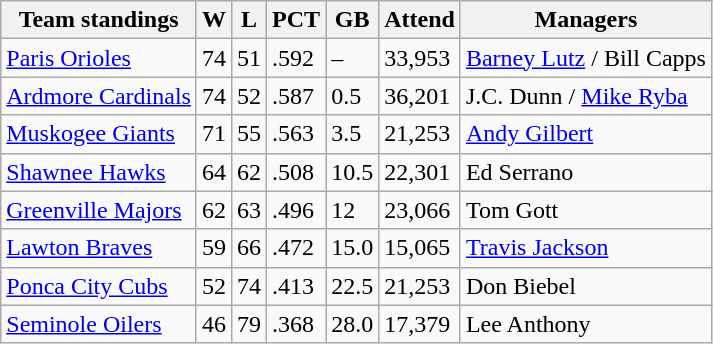<table class="wikitable">
<tr>
<th>Team standings</th>
<th>W</th>
<th>L</th>
<th>PCT</th>
<th>GB</th>
<th>Attend</th>
<th>Managers</th>
</tr>
<tr>
<td><a href='#'>Paris Orioles</a></td>
<td>74</td>
<td>51</td>
<td>.592</td>
<td>–</td>
<td>33,953</td>
<td><a href='#'>Barney Lutz</a> / Bill Capps</td>
</tr>
<tr>
<td><a href='#'>Ardmore Cardinals</a></td>
<td>74</td>
<td>52</td>
<td>.587</td>
<td>0.5</td>
<td>36,201</td>
<td>J.C. Dunn / <a href='#'>Mike Ryba</a></td>
</tr>
<tr>
<td><a href='#'>Muskogee Giants</a></td>
<td>71</td>
<td>55</td>
<td>.563</td>
<td>3.5</td>
<td>21,253</td>
<td><a href='#'>Andy Gilbert</a></td>
</tr>
<tr>
<td><a href='#'>Shawnee Hawks</a></td>
<td>64</td>
<td>62</td>
<td>.508</td>
<td>10.5</td>
<td>22,301</td>
<td>Ed Serrano</td>
</tr>
<tr>
<td><a href='#'>Greenville Majors</a></td>
<td>62</td>
<td>63</td>
<td>.496</td>
<td>12</td>
<td>23,066</td>
<td>Tom Gott</td>
</tr>
<tr>
<td><a href='#'>Lawton Braves</a></td>
<td>59</td>
<td>66</td>
<td>.472</td>
<td>15.0</td>
<td>15,065</td>
<td><a href='#'>Travis Jackson</a></td>
</tr>
<tr>
<td><a href='#'>Ponca City Cubs</a></td>
<td>52</td>
<td>74</td>
<td>.413</td>
<td>22.5</td>
<td>21,253</td>
<td>Don Biebel</td>
</tr>
<tr>
<td><a href='#'>Seminole Oilers</a></td>
<td>46</td>
<td>79</td>
<td>.368</td>
<td>28.0</td>
<td>17,379</td>
<td>Lee Anthony</td>
</tr>
</table>
